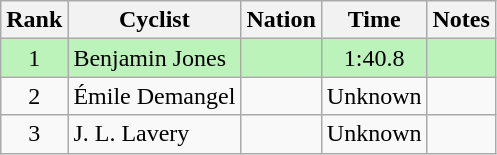<table class="wikitable sortable" style="text-align:center">
<tr>
<th>Rank</th>
<th>Cyclist</th>
<th>Nation</th>
<th>Time</th>
<th>Notes</th>
</tr>
<tr bgcolor=bbf3bb>
<td>1</td>
<td align=left>Benjamin Jones</td>
<td align=left></td>
<td>1:40.8</td>
<td></td>
</tr>
<tr>
<td>2</td>
<td align=left>Émile Demangel</td>
<td align=left></td>
<td>Unknown</td>
<td></td>
</tr>
<tr>
<td>3</td>
<td align=left>J. L. Lavery</td>
<td align=left></td>
<td>Unknown</td>
<td></td>
</tr>
</table>
